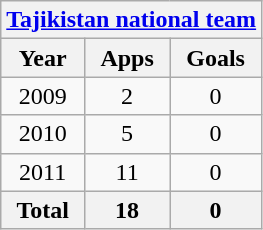<table class="wikitable" style="text-align:center">
<tr>
<th colspan=3><a href='#'>Tajikistan national team</a></th>
</tr>
<tr>
<th>Year</th>
<th>Apps</th>
<th>Goals</th>
</tr>
<tr>
<td>2009</td>
<td>2</td>
<td>0</td>
</tr>
<tr>
<td>2010</td>
<td>5</td>
<td>0</td>
</tr>
<tr>
<td>2011</td>
<td>11</td>
<td>0</td>
</tr>
<tr>
<th>Total</th>
<th>18</th>
<th>0</th>
</tr>
</table>
